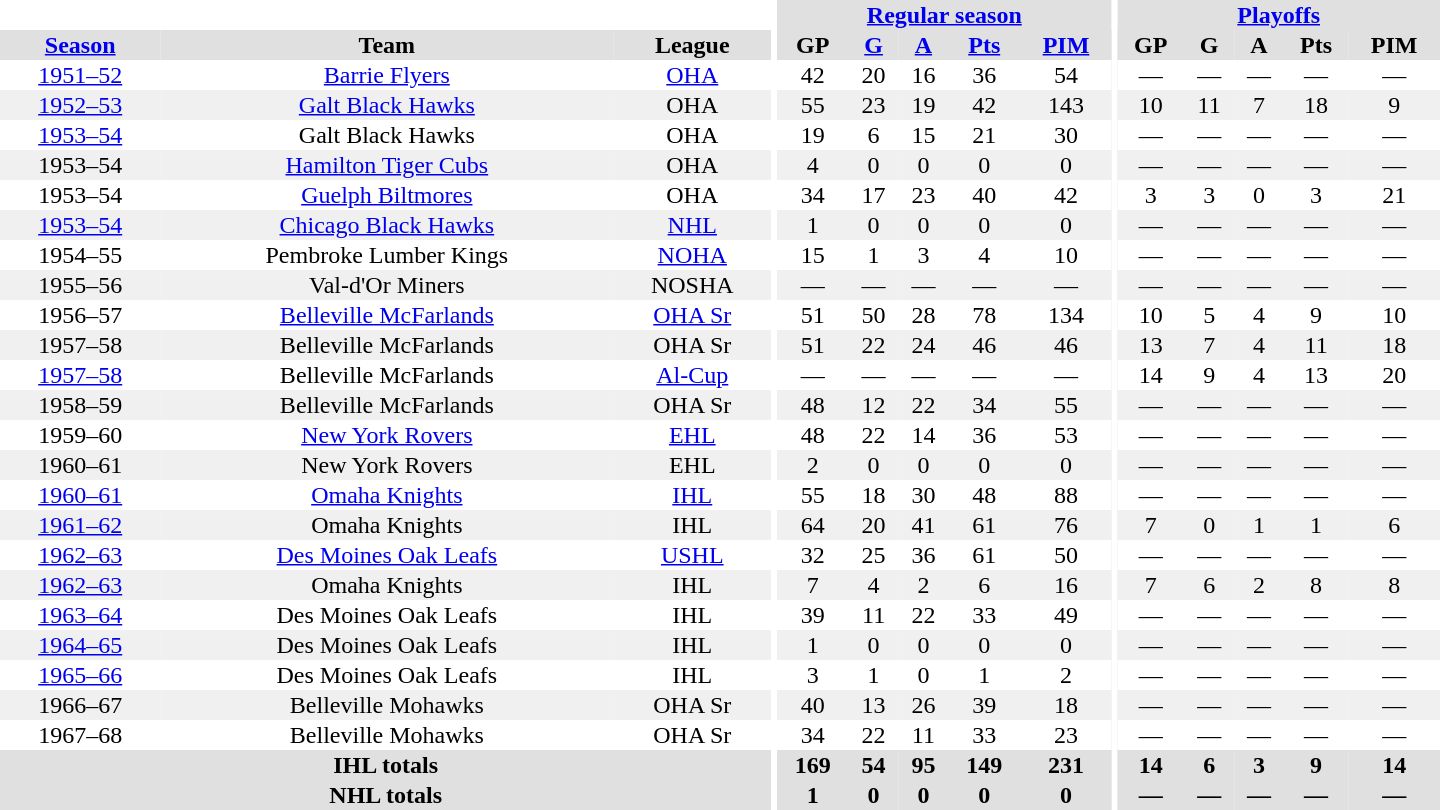<table border="0" cellpadding="1" cellspacing="0" style="text-align:center; width:60em">
<tr bgcolor="#e0e0e0">
<th colspan="3" bgcolor="#ffffff"></th>
<th rowspan="100" bgcolor="#ffffff"></th>
<th colspan="5"><a href='#'>Regular season</a></th>
<th rowspan="100" bgcolor="#ffffff"></th>
<th colspan="5"><a href='#'>Playoffs</a></th>
</tr>
<tr bgcolor="#e0e0e0">
<th><a href='#'>Season</a></th>
<th>Team</th>
<th>League</th>
<th>GP</th>
<th><a href='#'>G</a></th>
<th><a href='#'>A</a></th>
<th><a href='#'>Pts</a></th>
<th><a href='#'>PIM</a></th>
<th>GP</th>
<th>G</th>
<th>A</th>
<th>Pts</th>
<th>PIM</th>
</tr>
<tr>
<td><a href='#'>1951–52</a></td>
<td><a href='#'>Barrie Flyers</a></td>
<td><a href='#'>OHA</a></td>
<td>42</td>
<td>20</td>
<td>16</td>
<td>36</td>
<td>54</td>
<td>—</td>
<td>—</td>
<td>—</td>
<td>—</td>
<td>—</td>
</tr>
<tr bgcolor="#f0f0f0">
<td><a href='#'>1952–53</a></td>
<td><a href='#'>Galt Black Hawks</a></td>
<td>OHA</td>
<td>55</td>
<td>23</td>
<td>19</td>
<td>42</td>
<td>143</td>
<td>10</td>
<td>11</td>
<td>7</td>
<td>18</td>
<td>9</td>
</tr>
<tr>
<td><a href='#'>1953–54</a></td>
<td>Galt Black Hawks</td>
<td>OHA</td>
<td>19</td>
<td>6</td>
<td>15</td>
<td>21</td>
<td>30</td>
<td>—</td>
<td>—</td>
<td>—</td>
<td>—</td>
<td>—</td>
</tr>
<tr bgcolor="#f0f0f0">
<td>1953–54</td>
<td><a href='#'>Hamilton Tiger Cubs</a></td>
<td>OHA</td>
<td>4</td>
<td>0</td>
<td>0</td>
<td>0</td>
<td>0</td>
<td>—</td>
<td>—</td>
<td>—</td>
<td>—</td>
<td>—</td>
</tr>
<tr>
<td>1953–54</td>
<td><a href='#'>Guelph Biltmores</a></td>
<td>OHA</td>
<td>34</td>
<td>17</td>
<td>23</td>
<td>40</td>
<td>42</td>
<td>3</td>
<td>3</td>
<td>0</td>
<td>3</td>
<td>21</td>
</tr>
<tr bgcolor="#f0f0f0">
<td><a href='#'>1953–54</a></td>
<td><a href='#'>Chicago Black Hawks</a></td>
<td><a href='#'>NHL</a></td>
<td>1</td>
<td>0</td>
<td>0</td>
<td>0</td>
<td>0</td>
<td>—</td>
<td>—</td>
<td>—</td>
<td>—</td>
<td>—</td>
</tr>
<tr>
<td>1954–55</td>
<td>Pembroke Lumber Kings</td>
<td><a href='#'>NOHA</a></td>
<td>15</td>
<td>1</td>
<td>3</td>
<td>4</td>
<td>10</td>
<td>—</td>
<td>—</td>
<td>—</td>
<td>—</td>
<td>—</td>
</tr>
<tr bgcolor="#f0f0f0">
<td>1955–56</td>
<td>Val-d'Or Miners</td>
<td>NOSHA</td>
<td>—</td>
<td>—</td>
<td>—</td>
<td>—</td>
<td>—</td>
<td>—</td>
<td>—</td>
<td>—</td>
<td>—</td>
<td>—</td>
</tr>
<tr>
<td>1956–57</td>
<td><a href='#'>Belleville McFarlands</a></td>
<td><a href='#'>OHA Sr</a></td>
<td>51</td>
<td>50</td>
<td>28</td>
<td>78</td>
<td>134</td>
<td>10</td>
<td>5</td>
<td>4</td>
<td>9</td>
<td>10</td>
</tr>
<tr bgcolor="#f0f0f0">
<td>1957–58</td>
<td>Belleville McFarlands</td>
<td>OHA Sr</td>
<td>51</td>
<td>22</td>
<td>24</td>
<td>46</td>
<td>46</td>
<td>13</td>
<td>7</td>
<td>4</td>
<td>11</td>
<td>18</td>
</tr>
<tr>
<td><a href='#'>1957–58</a></td>
<td>Belleville McFarlands</td>
<td><a href='#'>Al-Cup</a></td>
<td>—</td>
<td>—</td>
<td>—</td>
<td>—</td>
<td>—</td>
<td>14</td>
<td>9</td>
<td>4</td>
<td>13</td>
<td>20</td>
</tr>
<tr bgcolor="#f0f0f0">
<td>1958–59</td>
<td>Belleville McFarlands</td>
<td>OHA Sr</td>
<td>48</td>
<td>12</td>
<td>22</td>
<td>34</td>
<td>55</td>
<td>—</td>
<td>—</td>
<td>—</td>
<td>—</td>
<td>—</td>
</tr>
<tr>
<td>1959–60</td>
<td><a href='#'>New York Rovers</a></td>
<td><a href='#'>EHL</a></td>
<td>48</td>
<td>22</td>
<td>14</td>
<td>36</td>
<td>53</td>
<td>—</td>
<td>—</td>
<td>—</td>
<td>—</td>
<td>—</td>
</tr>
<tr bgcolor="#f0f0f0">
<td>1960–61</td>
<td>New York Rovers</td>
<td>EHL</td>
<td>2</td>
<td>0</td>
<td>0</td>
<td>0</td>
<td>0</td>
<td>—</td>
<td>—</td>
<td>—</td>
<td>—</td>
<td>—</td>
</tr>
<tr>
<td><a href='#'>1960–61</a></td>
<td><a href='#'>Omaha Knights</a></td>
<td><a href='#'>IHL</a></td>
<td>55</td>
<td>18</td>
<td>30</td>
<td>48</td>
<td>88</td>
<td>—</td>
<td>—</td>
<td>—</td>
<td>—</td>
<td>—</td>
</tr>
<tr bgcolor="#f0f0f0">
<td><a href='#'>1961–62</a></td>
<td>Omaha Knights</td>
<td>IHL</td>
<td>64</td>
<td>20</td>
<td>41</td>
<td>61</td>
<td>76</td>
<td>7</td>
<td>0</td>
<td>1</td>
<td>1</td>
<td>6</td>
</tr>
<tr>
<td><a href='#'>1962–63</a></td>
<td><a href='#'>Des Moines Oak Leafs</a></td>
<td><a href='#'>USHL</a></td>
<td>32</td>
<td>25</td>
<td>36</td>
<td>61</td>
<td>50</td>
<td>—</td>
<td>—</td>
<td>—</td>
<td>—</td>
<td>—</td>
</tr>
<tr bgcolor="#f0f0f0">
<td><a href='#'>1962–63</a></td>
<td>Omaha Knights</td>
<td>IHL</td>
<td>7</td>
<td>4</td>
<td>2</td>
<td>6</td>
<td>16</td>
<td>7</td>
<td>6</td>
<td>2</td>
<td>8</td>
<td>8</td>
</tr>
<tr>
<td><a href='#'>1963–64</a></td>
<td>Des Moines Oak Leafs</td>
<td>IHL</td>
<td>39</td>
<td>11</td>
<td>22</td>
<td>33</td>
<td>49</td>
<td>—</td>
<td>—</td>
<td>—</td>
<td>—</td>
<td>—</td>
</tr>
<tr bgcolor="#f0f0f0">
<td><a href='#'>1964–65</a></td>
<td>Des Moines Oak Leafs</td>
<td>IHL</td>
<td>1</td>
<td>0</td>
<td>0</td>
<td>0</td>
<td>0</td>
<td>—</td>
<td>—</td>
<td>—</td>
<td>—</td>
<td>—</td>
</tr>
<tr>
<td><a href='#'>1965–66</a></td>
<td>Des Moines Oak Leafs</td>
<td>IHL</td>
<td>3</td>
<td>1</td>
<td>0</td>
<td>1</td>
<td>2</td>
<td>—</td>
<td>—</td>
<td>—</td>
<td>—</td>
<td>—</td>
</tr>
<tr bgcolor="#f0f0f0">
<td>1966–67</td>
<td>Belleville Mohawks</td>
<td>OHA Sr</td>
<td>40</td>
<td>13</td>
<td>26</td>
<td>39</td>
<td>18</td>
<td>—</td>
<td>—</td>
<td>—</td>
<td>—</td>
<td>—</td>
</tr>
<tr>
<td>1967–68</td>
<td>Belleville Mohawks</td>
<td>OHA Sr</td>
<td>34</td>
<td>22</td>
<td>11</td>
<td>33</td>
<td>23</td>
<td>—</td>
<td>—</td>
<td>—</td>
<td>—</td>
<td>—</td>
</tr>
<tr bgcolor="#e0e0e0">
<th colspan="3">IHL totals</th>
<th>169</th>
<th>54</th>
<th>95</th>
<th>149</th>
<th>231</th>
<th>14</th>
<th>6</th>
<th>3</th>
<th>9</th>
<th>14</th>
</tr>
<tr bgcolor="#e0e0e0">
<th colspan="3">NHL totals</th>
<th>1</th>
<th>0</th>
<th>0</th>
<th>0</th>
<th>0</th>
<th>—</th>
<th>—</th>
<th>—</th>
<th>—</th>
<th>—</th>
</tr>
</table>
